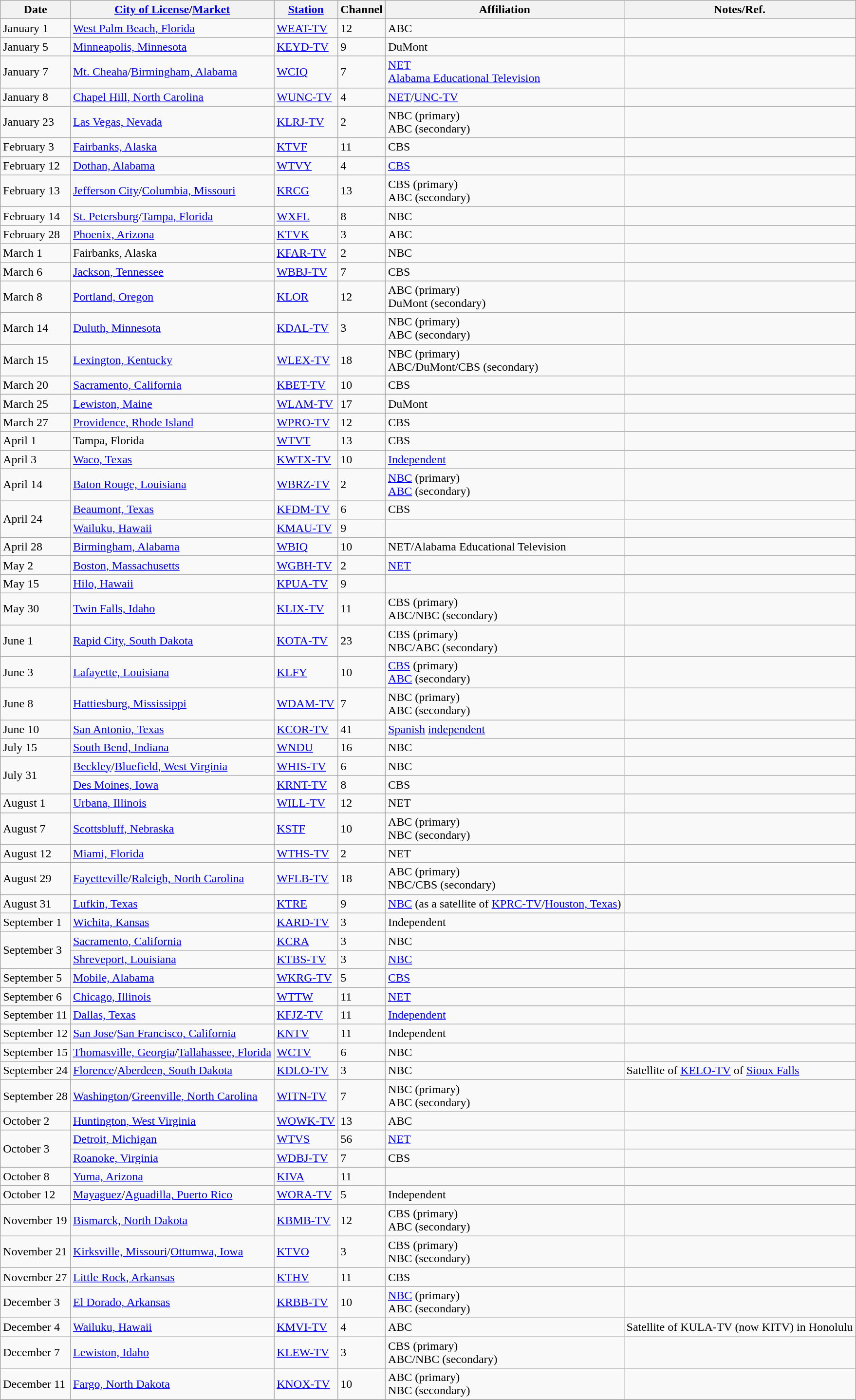<table class="wikitable sortable">
<tr>
<th>Date</th>
<th><a href='#'>City of License</a>/<a href='#'>Market</a></th>
<th><a href='#'>Station</a></th>
<th>Channel</th>
<th>Affiliation</th>
<th>Notes/Ref.</th>
</tr>
<tr>
<td>January 1</td>
<td><a href='#'>West Palm Beach, Florida</a></td>
<td><a href='#'>WEAT-TV</a></td>
<td>12</td>
<td>ABC</td>
<td></td>
</tr>
<tr>
<td>January 5</td>
<td><a href='#'>Minneapolis, Minnesota</a></td>
<td><a href='#'>KEYD-TV</a></td>
<td>9</td>
<td>DuMont</td>
<td></td>
</tr>
<tr>
<td>January 7</td>
<td><a href='#'>Mt. Cheaha</a>/<a href='#'>Birmingham, Alabama</a></td>
<td><a href='#'>WCIQ</a></td>
<td>7</td>
<td><a href='#'>NET</a> <br> <a href='#'>Alabama Educational Television</a></td>
<td></td>
</tr>
<tr>
<td>January 8</td>
<td><a href='#'>Chapel Hill, North Carolina</a> <br> </td>
<td><a href='#'>WUNC-TV</a></td>
<td>4</td>
<td><a href='#'>NET</a>/<a href='#'>UNC-TV</a></td>
<td></td>
</tr>
<tr>
<td>January 23</td>
<td><a href='#'>Las Vegas, Nevada</a></td>
<td><a href='#'>KLRJ-TV</a></td>
<td>2</td>
<td>NBC (primary) <br> ABC (secondary)</td>
<td></td>
</tr>
<tr>
<td>February 3</td>
<td><a href='#'>Fairbanks, Alaska</a></td>
<td><a href='#'>KTVF</a></td>
<td>11</td>
<td>CBS</td>
<td></td>
</tr>
<tr>
<td>February 12</td>
<td><a href='#'>Dothan, Alabama</a></td>
<td><a href='#'>WTVY</a></td>
<td>4</td>
<td><a href='#'>CBS</a></td>
<td></td>
</tr>
<tr>
<td>February 13</td>
<td><a href='#'>Jefferson City</a>/<a href='#'>Columbia, Missouri</a></td>
<td><a href='#'>KRCG</a></td>
<td>13</td>
<td>CBS (primary) <br> ABC (secondary)</td>
<td></td>
</tr>
<tr>
<td>February 14</td>
<td><a href='#'>St. Petersburg</a>/<a href='#'>Tampa, Florida</a></td>
<td><a href='#'>WXFL</a></td>
<td>8</td>
<td>NBC</td>
<td></td>
</tr>
<tr>
<td>February 28</td>
<td><a href='#'>Phoenix, Arizona</a></td>
<td><a href='#'>KTVK</a></td>
<td>3</td>
<td>ABC</td>
<td></td>
</tr>
<tr>
<td>March 1</td>
<td>Fairbanks, Alaska</td>
<td><a href='#'>KFAR-TV</a></td>
<td>2</td>
<td>NBC</td>
<td></td>
</tr>
<tr>
<td>March 6</td>
<td><a href='#'>Jackson, Tennessee</a></td>
<td><a href='#'>WBBJ-TV</a></td>
<td>7</td>
<td>CBS</td>
<td></td>
</tr>
<tr>
<td>March 8</td>
<td><a href='#'>Portland, Oregon</a></td>
<td><a href='#'>KLOR</a></td>
<td>12</td>
<td>ABC (primary) <br> DuMont (secondary)</td>
<td></td>
</tr>
<tr>
<td>March 14</td>
<td><a href='#'>Duluth, Minnesota</a></td>
<td><a href='#'>KDAL-TV</a></td>
<td>3</td>
<td>NBC (primary) <br> ABC (secondary)</td>
<td></td>
</tr>
<tr>
<td>March 15</td>
<td><a href='#'>Lexington, Kentucky</a></td>
<td><a href='#'>WLEX-TV</a></td>
<td>18</td>
<td>NBC (primary) <br> ABC/DuMont/CBS (secondary)</td>
<td></td>
</tr>
<tr>
<td>March 20</td>
<td><a href='#'>Sacramento, California</a></td>
<td><a href='#'>KBET-TV</a></td>
<td>10</td>
<td>CBS</td>
<td></td>
</tr>
<tr>
<td>March 25</td>
<td><a href='#'>Lewiston, Maine</a></td>
<td><a href='#'>WLAM-TV</a></td>
<td>17</td>
<td>DuMont</td>
<td></td>
</tr>
<tr>
<td>March 27</td>
<td><a href='#'>Providence, Rhode Island</a></td>
<td><a href='#'>WPRO-TV</a></td>
<td>12</td>
<td>CBS</td>
<td></td>
</tr>
<tr>
<td>April 1</td>
<td>Tampa, Florida</td>
<td><a href='#'>WTVT</a></td>
<td>13</td>
<td>CBS</td>
<td></td>
</tr>
<tr>
<td>April 3</td>
<td><a href='#'>Waco, Texas</a></td>
<td><a href='#'>KWTX-TV</a></td>
<td>10</td>
<td><a href='#'>Independent</a></td>
<td></td>
</tr>
<tr>
<td>April 14</td>
<td><a href='#'>Baton Rouge, Louisiana</a></td>
<td><a href='#'>WBRZ-TV</a></td>
<td>2</td>
<td><a href='#'>NBC</a> (primary) <br> <a href='#'>ABC</a> (secondary)</td>
<td></td>
</tr>
<tr>
<td rowspan=2>April 24</td>
<td><a href='#'>Beaumont, Texas</a></td>
<td><a href='#'>KFDM-TV</a></td>
<td>6</td>
<td>CBS</td>
<td></td>
</tr>
<tr>
<td><a href='#'>Wailuku, Hawaii</a></td>
<td><a href='#'>KMAU-TV</a></td>
<td>9</td>
<td></td>
<td></td>
</tr>
<tr>
<td>April 28</td>
<td><a href='#'>Birmingham, Alabama</a> <br> </td>
<td><a href='#'>WBIQ</a></td>
<td>10</td>
<td>NET/Alabama Educational Television</td>
<td></td>
</tr>
<tr>
<td>May 2</td>
<td><a href='#'>Boston, Massachusetts</a></td>
<td><a href='#'>WGBH-TV</a></td>
<td>2</td>
<td><a href='#'>NET</a></td>
<td></td>
</tr>
<tr>
<td>May 15</td>
<td><a href='#'>Hilo, Hawaii</a></td>
<td><a href='#'>KPUA-TV</a></td>
<td>9</td>
<td></td>
<td></td>
</tr>
<tr>
<td>May 30</td>
<td><a href='#'>Twin Falls, Idaho</a></td>
<td><a href='#'>KLIX-TV</a></td>
<td>11</td>
<td>CBS (primary) <br> ABC/NBC (secondary)</td>
<td></td>
</tr>
<tr>
<td>June 1</td>
<td><a href='#'>Rapid City, South Dakota</a></td>
<td><a href='#'>KOTA-TV</a></td>
<td>23</td>
<td>CBS (primary) <br> NBC/ABC (secondary)</td>
<td></td>
</tr>
<tr>
<td>June 3</td>
<td><a href='#'>Lafayette, Louisiana</a></td>
<td><a href='#'>KLFY</a></td>
<td>10</td>
<td><a href='#'>CBS</a> (primary) <br> <a href='#'>ABC</a> (secondary)</td>
<td></td>
</tr>
<tr>
<td>June 8</td>
<td><a href='#'>Hattiesburg, Mississippi</a></td>
<td><a href='#'>WDAM-TV</a></td>
<td>7</td>
<td>NBC (primary) <br> ABC (secondary)</td>
<td></td>
</tr>
<tr>
<td>June 10</td>
<td><a href='#'>San Antonio, Texas</a></td>
<td><a href='#'>KCOR-TV</a></td>
<td>41</td>
<td><a href='#'>Spanish</a> <a href='#'>independent</a></td>
<td></td>
</tr>
<tr>
<td>July 15</td>
<td><a href='#'>South Bend, Indiana</a></td>
<td><a href='#'>WNDU</a></td>
<td>16</td>
<td>NBC</td>
<td></td>
</tr>
<tr>
<td rowspan=2>July 31</td>
<td><a href='#'>Beckley</a>/<a href='#'>Bluefield, West Virginia</a></td>
<td><a href='#'>WHIS-TV</a></td>
<td>6</td>
<td>NBC</td>
<td></td>
</tr>
<tr>
<td><a href='#'>Des Moines, Iowa</a></td>
<td><a href='#'>KRNT-TV</a></td>
<td>8</td>
<td>CBS</td>
<td></td>
</tr>
<tr>
<td>August 1</td>
<td><a href='#'>Urbana, Illinois</a></td>
<td><a href='#'>WILL-TV</a></td>
<td>12</td>
<td>NET</td>
<td></td>
</tr>
<tr>
<td>August 7</td>
<td><a href='#'>Scottsbluff, Nebraska</a></td>
<td><a href='#'>KSTF</a></td>
<td>10</td>
<td>ABC (primary) <br> NBC (secondary)</td>
<td></td>
</tr>
<tr>
<td>August 12</td>
<td><a href='#'>Miami, Florida</a></td>
<td><a href='#'>WTHS-TV</a></td>
<td>2</td>
<td>NET</td>
<td></td>
</tr>
<tr>
<td>August 29</td>
<td><a href='#'>Fayetteville</a>/<a href='#'>Raleigh, North Carolina</a></td>
<td><a href='#'>WFLB-TV</a></td>
<td>18</td>
<td>ABC (primary) <br> NBC/CBS (secondary)</td>
<td></td>
</tr>
<tr>
<td>August 31</td>
<td><a href='#'>Lufkin, Texas</a></td>
<td><a href='#'>KTRE</a></td>
<td>9</td>
<td><a href='#'>NBC</a> (as a satellite of <a href='#'>KPRC-TV</a>/<a href='#'>Houston, Texas</a>)</td>
<td></td>
</tr>
<tr>
<td>September 1</td>
<td><a href='#'>Wichita, Kansas</a></td>
<td><a href='#'>KARD-TV</a></td>
<td>3</td>
<td>Independent</td>
<td></td>
</tr>
<tr>
<td rowspan=2>September 3</td>
<td><a href='#'>Sacramento, California</a></td>
<td><a href='#'>KCRA</a></td>
<td>3</td>
<td>NBC</td>
<td></td>
</tr>
<tr>
<td><a href='#'>Shreveport, Louisiana</a> <br> </td>
<td><a href='#'>KTBS-TV</a></td>
<td>3</td>
<td><a href='#'>NBC</a></td>
<td></td>
</tr>
<tr>
<td>September 5</td>
<td><a href='#'>Mobile, Alabama</a></td>
<td><a href='#'>WKRG-TV</a></td>
<td>5</td>
<td><a href='#'>CBS</a></td>
<td></td>
</tr>
<tr>
<td>September 6</td>
<td><a href='#'>Chicago, Illinois</a></td>
<td><a href='#'>WTTW</a></td>
<td>11</td>
<td><a href='#'>NET</a></td>
<td></td>
</tr>
<tr>
<td>September 11</td>
<td><a href='#'>Dallas, Texas</a></td>
<td><a href='#'>KFJZ-TV</a></td>
<td>11</td>
<td><a href='#'>Independent</a></td>
<td></td>
</tr>
<tr>
<td>September 12</td>
<td><a href='#'>San Jose</a>/<a href='#'>San Francisco, California</a></td>
<td><a href='#'>KNTV</a></td>
<td>11</td>
<td>Independent</td>
<td></td>
</tr>
<tr>
<td>September 15</td>
<td><a href='#'>Thomasville, Georgia</a>/<a href='#'>Tallahassee, Florida</a></td>
<td><a href='#'>WCTV</a></td>
<td>6</td>
<td>NBC</td>
<td></td>
</tr>
<tr>
<td>September 24</td>
<td><a href='#'>Florence</a>/<a href='#'>Aberdeen, South Dakota</a></td>
<td><a href='#'>KDLO-TV</a></td>
<td>3</td>
<td>NBC</td>
<td>Satellite of <a href='#'>KELO-TV</a> of <a href='#'>Sioux Falls</a></td>
</tr>
<tr>
<td>September 28</td>
<td><a href='#'>Washington</a>/<a href='#'>Greenville, North Carolina</a></td>
<td><a href='#'>WITN-TV</a></td>
<td>7</td>
<td>NBC (primary) <br> ABC (secondary)</td>
<td></td>
</tr>
<tr>
<td>October 2</td>
<td><a href='#'>Huntington, West Virginia</a></td>
<td><a href='#'>WOWK-TV</a></td>
<td>13</td>
<td>ABC</td>
<td></td>
</tr>
<tr>
<td rowspan=2>October 3</td>
<td><a href='#'>Detroit, Michigan</a></td>
<td><a href='#'>WTVS</a></td>
<td>56</td>
<td><a href='#'>NET</a></td>
<td></td>
</tr>
<tr>
<td><a href='#'>Roanoke, Virginia</a></td>
<td><a href='#'>WDBJ-TV</a></td>
<td>7</td>
<td>CBS</td>
<td></td>
</tr>
<tr>
<td>October 8</td>
<td><a href='#'>Yuma, Arizona</a></td>
<td><a href='#'>KIVA</a></td>
<td>11</td>
<td></td>
</tr>
<tr>
<td>October 12</td>
<td><a href='#'>Mayaguez</a>/<a href='#'>Aguadilla, Puerto Rico</a></td>
<td><a href='#'>WORA-TV</a></td>
<td>5</td>
<td>Independent</td>
<td></td>
</tr>
<tr>
<td>November 19</td>
<td><a href='#'>Bismarck, North Dakota</a></td>
<td><a href='#'>KBMB-TV</a></td>
<td>12</td>
<td>CBS (primary) <br> ABC (secondary)</td>
<td></td>
</tr>
<tr>
<td>November 21</td>
<td><a href='#'>Kirksville, Missouri</a>/<a href='#'>Ottumwa, Iowa</a></td>
<td><a href='#'>KTVO</a></td>
<td>3</td>
<td>CBS (primary) <br> NBC (secondary)</td>
<td></td>
</tr>
<tr>
<td>November 27</td>
<td><a href='#'>Little Rock, Arkansas</a></td>
<td><a href='#'>KTHV</a></td>
<td>11</td>
<td>CBS</td>
<td></td>
</tr>
<tr>
<td>December 3</td>
<td><a href='#'>El Dorado, Arkansas</a> <br> </td>
<td><a href='#'>KRBB-TV</a></td>
<td>10</td>
<td><a href='#'>NBC</a> (primary) <br> ABC (secondary)</td>
<td></td>
</tr>
<tr>
<td>December 4</td>
<td><a href='#'>Wailuku, Hawaii</a></td>
<td><a href='#'>KMVI-TV</a></td>
<td>4</td>
<td>ABC</td>
<td>Satellite of KULA-TV (now KITV) in Honolulu</td>
</tr>
<tr>
<td>December 7</td>
<td><a href='#'>Lewiston, Idaho</a></td>
<td><a href='#'>KLEW-TV</a></td>
<td>3</td>
<td>CBS (primary) <br> ABC/NBC (secondary)</td>
<td></td>
</tr>
<tr>
<td>December 11</td>
<td><a href='#'>Fargo, North Dakota</a></td>
<td><a href='#'>KNOX-TV</a></td>
<td>10</td>
<td>ABC (primary) <br> NBC (secondary)</td>
<td></td>
</tr>
<tr>
</tr>
</table>
